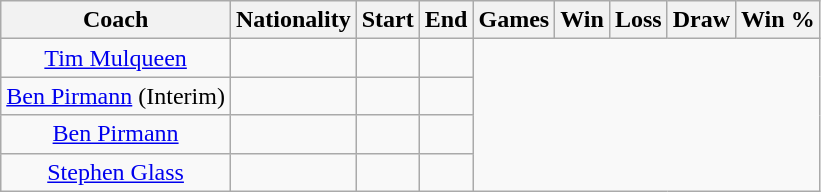<table class="wikitable" style="text-align:center; margin-left: lem;">
<tr>
<th>Coach</th>
<th>Nationality</th>
<th>Start</th>
<th>End</th>
<th>Games</th>
<th><strong>Win</strong></th>
<th>Loss</th>
<th>Draw</th>
<th>Win %</th>
</tr>
<tr>
<td><a href='#'>Tim Mulqueen</a></td>
<td></td>
<td></td>
<td><br></td>
</tr>
<tr>
<td><a href='#'>Ben Pirmann</a> (Interim)</td>
<td></td>
<td></td>
<td><br></td>
</tr>
<tr>
<td><a href='#'>Ben Pirmann</a></td>
<td></td>
<td></td>
<td><br></td>
</tr>
<tr>
<td><a href='#'>Stephen Glass</a></td>
<td></td>
<td></td>
<td><br></td>
</tr>
</table>
